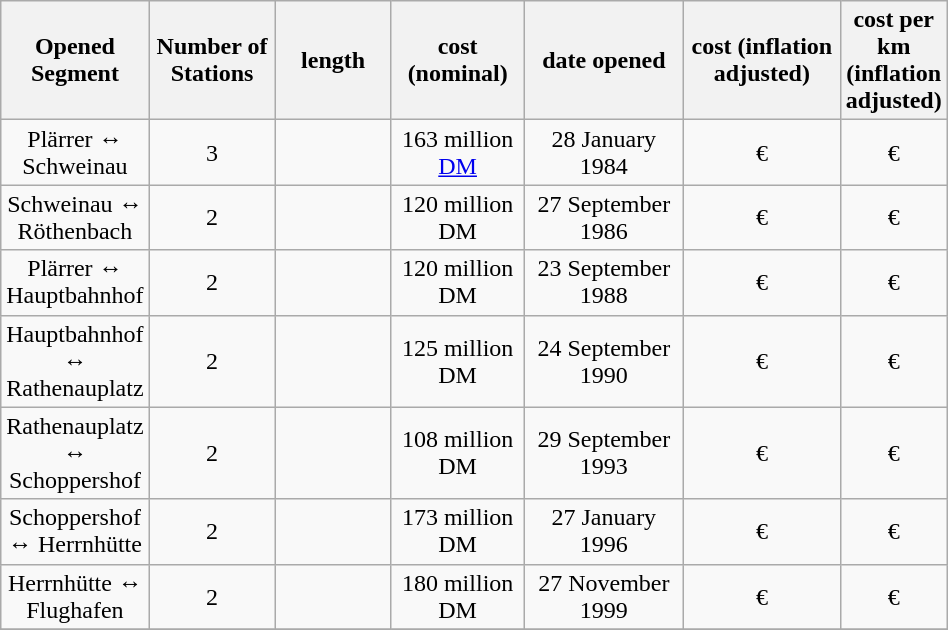<table class="wikitable sortable" style="width:50%; text-align:center;">
<tr>
<th style="width:10%">Opened Segment<br></th>
<th style="width:16%">Number of Stations <br></th>
<th style="width:16%">length<br></th>
<th style="width:16%">cost (nominal)<br></th>
<th style="width:21%">date opened<br></th>
<th style="width:21%">cost (inflation adjusted)</th>
<th>cost per km (inflation adjusted)</th>
</tr>
<tr>
<td>Plärrer ↔ Schweinau</td>
<td>3</td>
<td></td>
<td>163 million <a href='#'>DM</a></td>
<td>28 January 1984</td>
<td>€</td>
<td>€</td>
</tr>
<tr>
<td>Schweinau ↔ Röthenbach</td>
<td>2</td>
<td></td>
<td>120 million DM</td>
<td>27 September 1986</td>
<td>€</td>
<td>€</td>
</tr>
<tr>
<td>Plärrer ↔ Hauptbahnhof</td>
<td>2</td>
<td></td>
<td>120 million DM</td>
<td>23 September 1988</td>
<td>€</td>
<td>€</td>
</tr>
<tr>
<td>Hauptbahnhof ↔ Rathenauplatz</td>
<td>2</td>
<td></td>
<td>125 million DM</td>
<td>24 September 1990</td>
<td>€</td>
<td>€</td>
</tr>
<tr>
<td>Rathenauplatz ↔ Schoppershof</td>
<td>2</td>
<td></td>
<td>108 million DM</td>
<td>29 September 1993</td>
<td>€</td>
<td>€</td>
</tr>
<tr>
<td>Schoppershof ↔ Herrnhütte</td>
<td>2</td>
<td></td>
<td>173 million DM</td>
<td>27 January 1996</td>
<td>€</td>
<td>€</td>
</tr>
<tr>
<td>Herrnhütte ↔ Flughafen</td>
<td>2</td>
<td></td>
<td>180 million DM</td>
<td>27 November 1999</td>
<td>€</td>
<td>€</td>
</tr>
<tr>
</tr>
</table>
